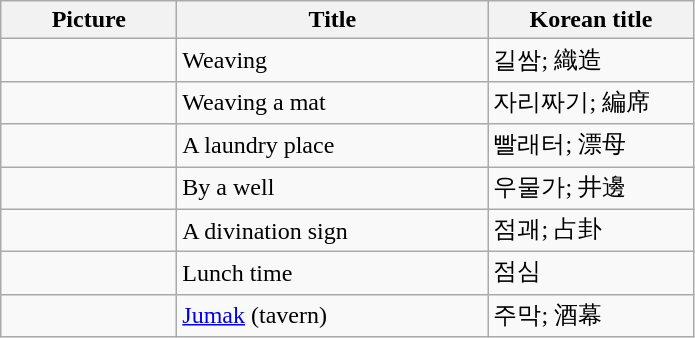<table class="wikitable" border="1">
<tr>
<th bgcolor=ececec width="110px">Picture</th>
<th bgcolor=ececec width="200px">Title</th>
<th bgcolor=ececec width="130px">Korean title</th>
</tr>
<tr>
<td></td>
<td>Weaving</td>
<td>길쌈; 織造</td>
</tr>
<tr>
<td></td>
<td>Weaving a mat</td>
<td>자리짜기; 編席</td>
</tr>
<tr>
<td></td>
<td>A laundry place</td>
<td>빨래터; 漂母</td>
</tr>
<tr>
<td></td>
<td>By a well</td>
<td>우물가; 井邊</td>
</tr>
<tr>
<td></td>
<td>A divination sign</td>
<td>점괘; 占卦</td>
</tr>
<tr>
<td></td>
<td>Lunch time</td>
<td>점심</td>
</tr>
<tr>
<td></td>
<td><a href='#'>Jumak</a> (tavern)</td>
<td>주막; 酒幕</td>
</tr>
</table>
